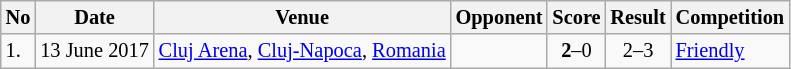<table class="wikitable" style="font-size:85%;">
<tr>
<th>No</th>
<th>Date</th>
<th>Venue</th>
<th>Opponent</th>
<th>Score</th>
<th>Result</th>
<th>Competition</th>
</tr>
<tr>
<td>1.</td>
<td>13 June 2017</td>
<td><a href='#'>Cluj Arena</a>, <a href='#'>Cluj-Napoca</a>, <a href='#'>Romania</a></td>
<td></td>
<td align=center><strong>2</strong>–0</td>
<td align=center>2–3</td>
<td><a href='#'>Friendly</a></td>
</tr>
</table>
